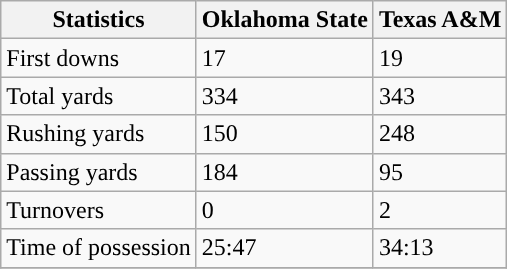<table class="wikitable" style="float: left;">
<tr>
<th>Statistics</th>
<th>Oklahoma State</th>
<th>Texas A&M</th>
</tr>
<tr>
<td>First downs</td>
<td>17</td>
<td>19</td>
</tr>
<tr>
<td>Total yards</td>
<td>334</td>
<td>343</td>
</tr>
<tr>
<td>Rushing yards</td>
<td>150</td>
<td>248</td>
</tr>
<tr>
<td>Passing yards</td>
<td>184</td>
<td>95</td>
</tr>
<tr>
<td>Turnovers</td>
<td>0</td>
<td>2</td>
</tr>
<tr>
<td>Time of possession</td>
<td>25:47</td>
<td>34:13</td>
</tr>
<tr>
</tr>
</table>
